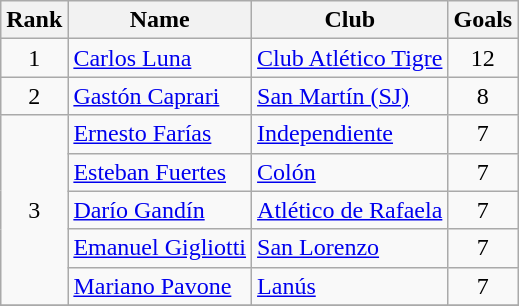<table class="wikitable" border="1">
<tr>
<th>Rank</th>
<th>Name</th>
<th>Club</th>
<th>Goals</th>
</tr>
<tr>
<td align=center rowspan=1>1</td>
<td><a href='#'>Carlos Luna</a></td>
<td><a href='#'>Club Atlético Tigre</a></td>
<td align=center>12</td>
</tr>
<tr>
<td align=center rowspan=1>2</td>
<td><a href='#'>Gastón Caprari</a></td>
<td><a href='#'>San Martín (SJ)</a></td>
<td align=center>8</td>
</tr>
<tr>
<td align=center rowspan=5>3</td>
<td><a href='#'>Ernesto Farías</a></td>
<td><a href='#'>Independiente</a></td>
<td align=center>7</td>
</tr>
<tr>
<td><a href='#'>Esteban Fuertes</a></td>
<td><a href='#'>Colón</a></td>
<td align=center>7</td>
</tr>
<tr>
<td><a href='#'>Darío Gandín</a></td>
<td><a href='#'>Atlético de Rafaela</a></td>
<td align=center>7</td>
</tr>
<tr>
<td><a href='#'>Emanuel Gigliotti</a></td>
<td><a href='#'>San Lorenzo</a></td>
<td align=center>7</td>
</tr>
<tr>
<td><a href='#'>Mariano Pavone</a></td>
<td><a href='#'>Lanús</a></td>
<td align=center>7</td>
</tr>
<tr>
</tr>
</table>
